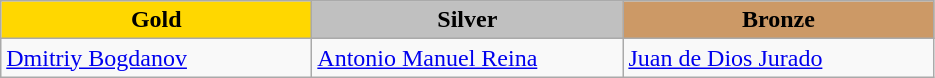<table class="wikitable" style="text-align:left">
<tr align="center">
<td width=200 bgcolor=gold><strong>Gold</strong></td>
<td width=200 bgcolor=silver><strong>Silver</strong></td>
<td width=200 bgcolor=CC9966><strong>Bronze</strong></td>
</tr>
<tr>
<td><a href='#'>Dmitriy Bogdanov</a><br><em></em></td>
<td><a href='#'>Antonio Manuel Reina</a><br><em></em></td>
<td><a href='#'>Juan de Dios Jurado</a><br><em></em></td>
</tr>
</table>
